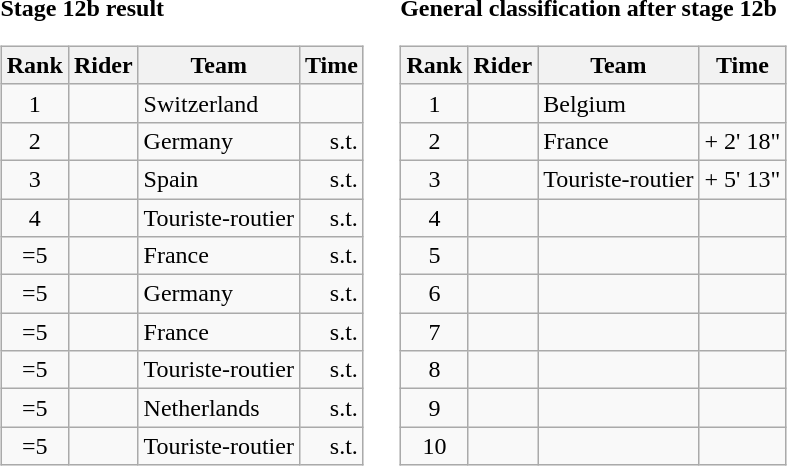<table>
<tr>
<td><strong>Stage 12b result</strong><br><table class="wikitable">
<tr>
<th scope="col">Rank</th>
<th scope="col">Rider</th>
<th scope="col">Team</th>
<th scope="col">Time</th>
</tr>
<tr>
<td style="text-align:center;">1</td>
<td></td>
<td>Switzerland</td>
<td style="text-align:right;"></td>
</tr>
<tr>
<td style="text-align:center;">2</td>
<td></td>
<td>Germany</td>
<td style="text-align:right;">s.t.</td>
</tr>
<tr>
<td style="text-align:center;">3</td>
<td></td>
<td>Spain</td>
<td style="text-align:right;">s.t.</td>
</tr>
<tr>
<td style="text-align:center;">4</td>
<td></td>
<td>Touriste-routier</td>
<td style="text-align:right;">s.t.</td>
</tr>
<tr>
<td style="text-align:center;">=5</td>
<td></td>
<td>France</td>
<td style="text-align:right;">s.t.</td>
</tr>
<tr>
<td style="text-align:center;">=5</td>
<td></td>
<td>Germany</td>
<td style="text-align:right;">s.t.</td>
</tr>
<tr>
<td style="text-align:center;">=5</td>
<td></td>
<td>France</td>
<td style="text-align:right;">s.t.</td>
</tr>
<tr>
<td style="text-align:center;">=5</td>
<td></td>
<td>Touriste-routier</td>
<td style="text-align:right;">s.t.</td>
</tr>
<tr>
<td style="text-align:center;">=5</td>
<td></td>
<td>Netherlands</td>
<td style="text-align:right;">s.t.</td>
</tr>
<tr>
<td style="text-align:center;">=5</td>
<td></td>
<td>Touriste-routier</td>
<td style="text-align:right;">s.t.</td>
</tr>
</table>
</td>
<td></td>
<td><strong>General classification after stage 12b</strong><br><table class="wikitable">
<tr>
<th scope="col">Rank</th>
<th scope="col">Rider</th>
<th scope="col">Team</th>
<th scope="col">Time</th>
</tr>
<tr>
<td style="text-align:center;">1</td>
<td></td>
<td>Belgium</td>
<td style="text-align:right;"></td>
</tr>
<tr>
<td style="text-align:center;">2</td>
<td></td>
<td>France</td>
<td style="text-align:right;">+ 2' 18"</td>
</tr>
<tr>
<td style="text-align:center;">3</td>
<td></td>
<td>Touriste-routier</td>
<td style="text-align:right;">+ 5' 13"</td>
</tr>
<tr>
<td style="text-align:center;">4</td>
<td></td>
<td></td>
<td></td>
</tr>
<tr>
<td style="text-align:center;">5</td>
<td></td>
<td></td>
<td></td>
</tr>
<tr>
<td style="text-align:center;">6</td>
<td></td>
<td></td>
<td></td>
</tr>
<tr>
<td style="text-align:center;">7</td>
<td></td>
<td></td>
<td></td>
</tr>
<tr>
<td style="text-align:center;">8</td>
<td></td>
<td></td>
<td></td>
</tr>
<tr>
<td style="text-align:center;">9</td>
<td></td>
<td></td>
<td></td>
</tr>
<tr>
<td style="text-align:center;">10</td>
<td></td>
<td></td>
<td></td>
</tr>
</table>
</td>
</tr>
</table>
